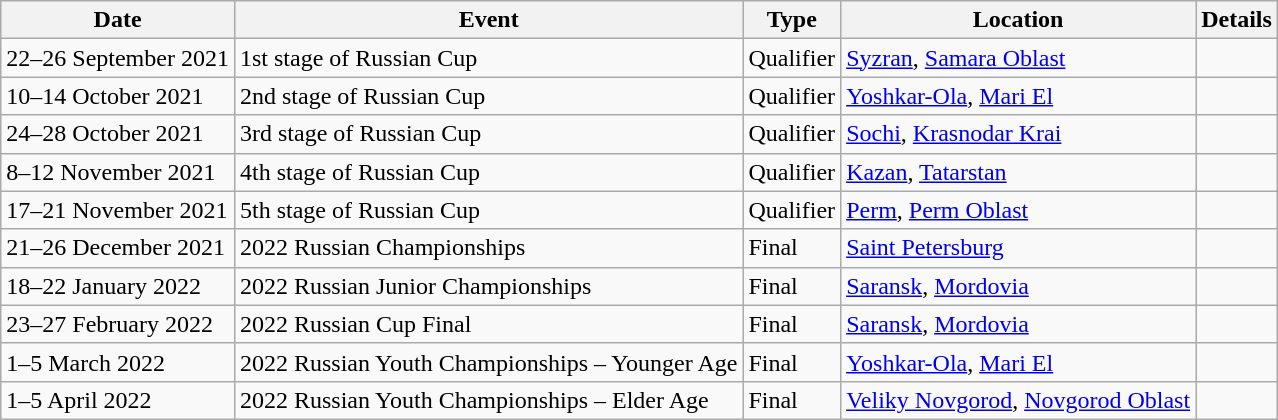<table class="wikitable">
<tr>
<th>Date</th>
<th>Event</th>
<th>Type</th>
<th>Location</th>
<th>Details</th>
</tr>
<tr>
<td>22–26 September 2021</td>
<td>1st stage of Russian Cup</td>
<td>Qualifier</td>
<td><a href='#'>Syzran</a>, <a href='#'>Samara Oblast</a></td>
<td></td>
</tr>
<tr>
<td>10–14 October 2021</td>
<td>2nd stage of Russian Cup</td>
<td>Qualifier</td>
<td><a href='#'>Yoshkar-Ola</a>, <a href='#'>Mari El</a></td>
<td></td>
</tr>
<tr>
<td>24–28 October 2021</td>
<td>3rd stage of Russian Cup</td>
<td>Qualifier</td>
<td><a href='#'>Sochi</a>, <a href='#'>Krasnodar Krai</a></td>
<td></td>
</tr>
<tr>
<td>8–12 November 2021</td>
<td>4th stage of Russian Cup</td>
<td>Qualifier</td>
<td><a href='#'>Kazan</a>, <a href='#'>Tatarstan</a></td>
<td></td>
</tr>
<tr>
<td>17–21 November 2021</td>
<td>5th stage of Russian Cup</td>
<td>Qualifier</td>
<td><a href='#'>Perm</a>, <a href='#'>Perm Oblast</a></td>
<td></td>
</tr>
<tr>
<td>21–26 December 2021</td>
<td>2022 Russian Championships</td>
<td>Final</td>
<td><a href='#'>Saint Petersburg</a></td>
<td></td>
</tr>
<tr>
<td>18–22 January 2022</td>
<td>2022 Russian Junior Championships</td>
<td>Final</td>
<td><a href='#'>Saransk</a>, <a href='#'>Mordovia</a></td>
<td></td>
</tr>
<tr>
<td>23–27 February 2022</td>
<td>2022 Russian Cup Final</td>
<td>Final</td>
<td><a href='#'>Saransk</a>, <a href='#'>Mordovia</a></td>
<td></td>
</tr>
<tr>
<td>1–5 March 2022</td>
<td>2022 Russian Youth Championships – Younger Age</td>
<td>Final</td>
<td><a href='#'>Yoshkar-Ola</a>, <a href='#'>Mari El</a></td>
<td></td>
</tr>
<tr>
<td>1–5 April 2022</td>
<td>2022 Russian Youth Championships – Elder Age</td>
<td>Final</td>
<td><a href='#'>Veliky Novgorod</a>, <a href='#'>Novgorod Oblast</a></td>
<td></td>
</tr>
</table>
